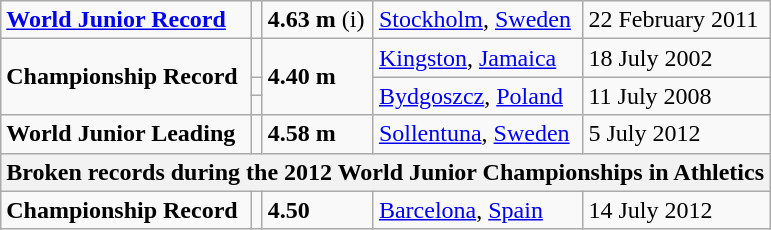<table class="wikitable">
<tr>
<td><strong><a href='#'>World Junior Record</a></strong></td>
<td></td>
<td><strong>4.63 m</strong> (i)</td>
<td><a href='#'>Stockholm</a>, <a href='#'>Sweden</a></td>
<td>22 February 2011</td>
</tr>
<tr>
<td rowspan=3><strong>Championship Record</strong></td>
<td></td>
<td rowspan=3><strong>4.40 m</strong></td>
<td><a href='#'>Kingston</a>, <a href='#'>Jamaica</a></td>
<td>18 July 2002</td>
</tr>
<tr>
<td></td>
<td rowspan=2><a href='#'>Bydgoszcz</a>, <a href='#'>Poland</a></td>
<td rowspan=2>11 July 2008</td>
</tr>
<tr>
<td></td>
</tr>
<tr>
<td><strong>World Junior Leading</strong></td>
<td></td>
<td><strong>4.58 m</strong></td>
<td><a href='#'>Sollentuna</a>, <a href='#'>Sweden</a></td>
<td>5 July 2012</td>
</tr>
<tr>
<th colspan="5">Broken records during the 2012 World Junior Championships in Athletics</th>
</tr>
<tr>
<td><strong>Championship Record</strong></td>
<td></td>
<td><strong>4.50</strong></td>
<td><a href='#'>Barcelona</a>, <a href='#'>Spain</a></td>
<td>14 July 2012</td>
</tr>
</table>
